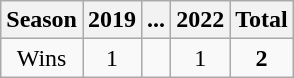<table class="wikitable">
<tr>
<th>Season</th>
<th>2019</th>
<th>...</th>
<th>2022</th>
<th>Total</th>
</tr>
<tr align="center">
<td>Wins</td>
<td>1</td>
<td></td>
<td>1</td>
<td><strong>2</strong></td>
</tr>
</table>
